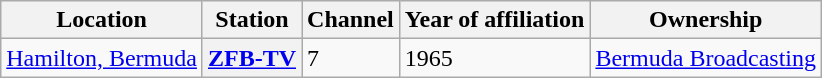<table class="wikitable">
<tr>
<th scope="col">Location</th>
<th scope="col">Station</th>
<th scope="col">Channel</th>
<th scope="col">Year of affiliation</th>
<th scope="col">Ownership</th>
</tr>
<tr>
<td><a href='#'>Hamilton, Bermuda</a></td>
<th scope="row"><a href='#'>ZFB-TV</a></th>
<td>7</td>
<td>1965</td>
<td><a href='#'>Bermuda Broadcasting</a></td>
</tr>
</table>
